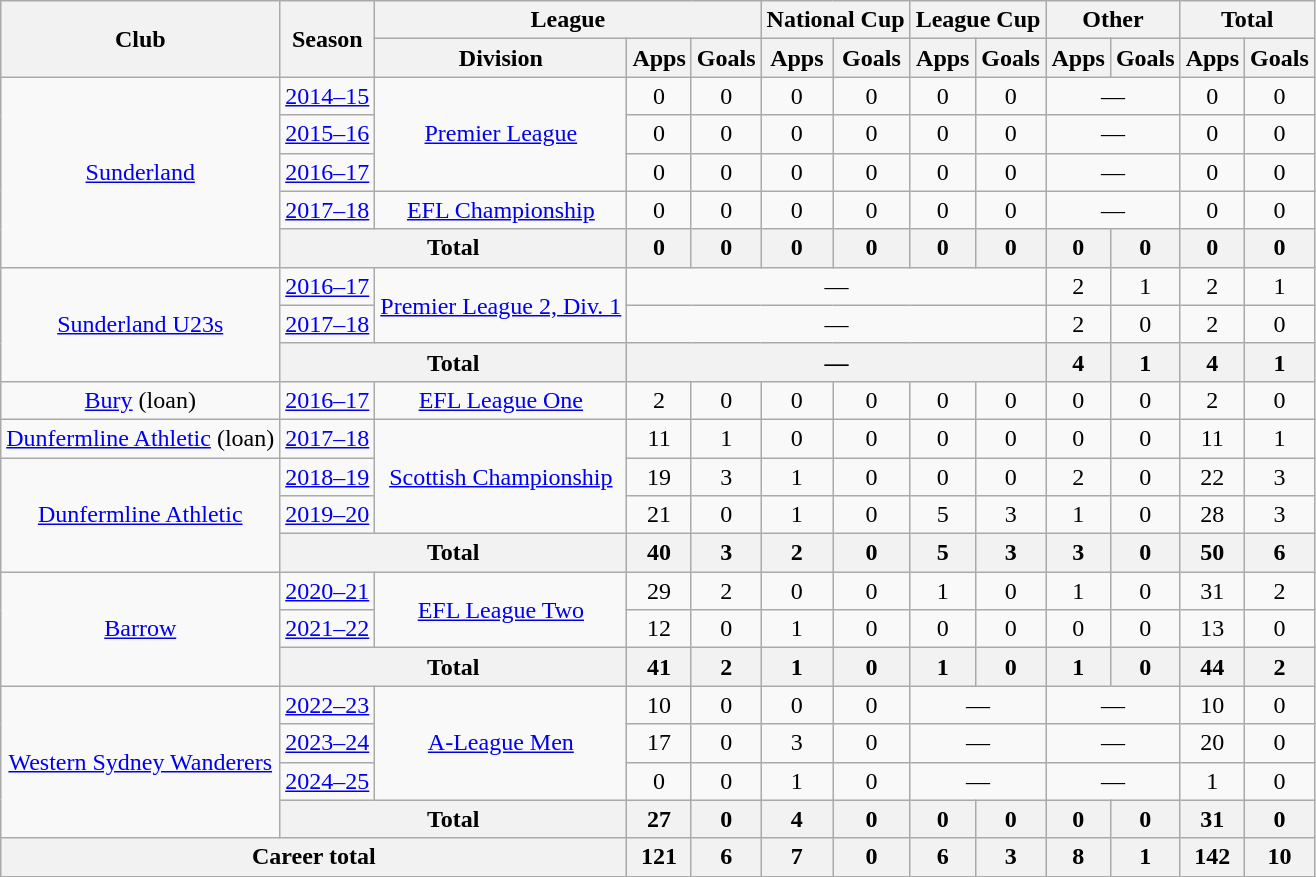<table class="wikitable" style="text-align: center;">
<tr>
<th rowspan="2">Club</th>
<th rowspan="2">Season</th>
<th colspan="3">League</th>
<th colspan="2">National Cup</th>
<th colspan="2">League Cup</th>
<th colspan="2">Other</th>
<th colspan="2">Total</th>
</tr>
<tr>
<th>Division</th>
<th>Apps</th>
<th>Goals</th>
<th>Apps</th>
<th>Goals</th>
<th>Apps</th>
<th>Goals</th>
<th>Apps</th>
<th>Goals</th>
<th>Apps</th>
<th>Goals</th>
</tr>
<tr>
<td rowspan="5"><a href='#'>Sunderland</a></td>
<td><a href='#'>2014–15</a></td>
<td rowspan="3"><a href='#'>Premier League</a></td>
<td>0</td>
<td>0</td>
<td>0</td>
<td>0</td>
<td>0</td>
<td>0</td>
<td colspan="2">—</td>
<td>0</td>
<td>0</td>
</tr>
<tr>
<td><a href='#'>2015–16</a></td>
<td>0</td>
<td>0</td>
<td>0</td>
<td>0</td>
<td>0</td>
<td>0</td>
<td colspan="2">—</td>
<td>0</td>
<td>0</td>
</tr>
<tr>
<td><a href='#'>2016–17</a></td>
<td>0</td>
<td>0</td>
<td>0</td>
<td>0</td>
<td>0</td>
<td>0</td>
<td colspan="2">—</td>
<td>0</td>
<td>0</td>
</tr>
<tr>
<td><a href='#'>2017–18</a></td>
<td><a href='#'>EFL Championship</a></td>
<td>0</td>
<td>0</td>
<td>0</td>
<td>0</td>
<td>0</td>
<td>0</td>
<td colspan="2">—</td>
<td>0</td>
<td>0</td>
</tr>
<tr>
<th colspan="2">Total</th>
<th>0</th>
<th>0</th>
<th>0</th>
<th>0</th>
<th>0</th>
<th>0</th>
<th>0</th>
<th>0</th>
<th>0</th>
<th>0</th>
</tr>
<tr>
<td rowspan=3><a href='#'>Sunderland U23s</a></td>
<td><a href='#'>2016–17</a></td>
<td rowspan=2><a href='#'>Premier League 2, Div. 1</a></td>
<td colspan=6>—</td>
<td>2</td>
<td>1</td>
<td>2</td>
<td>1</td>
</tr>
<tr>
<td><a href='#'>2017–18</a></td>
<td colspan=6>—</td>
<td>2</td>
<td>0</td>
<td>2</td>
<td>0</td>
</tr>
<tr>
<th colspan=2>Total</th>
<th colspan=6>—</th>
<th>4</th>
<th>1</th>
<th>4</th>
<th>1</th>
</tr>
<tr>
<td><a href='#'>Bury</a> (loan)</td>
<td><a href='#'>2016–17</a></td>
<td><a href='#'>EFL League One</a></td>
<td>2</td>
<td>0</td>
<td>0</td>
<td>0</td>
<td>0</td>
<td>0</td>
<td>0</td>
<td>0</td>
<td>2</td>
<td>0</td>
</tr>
<tr>
<td><a href='#'>Dunfermline Athletic</a> (loan)</td>
<td><a href='#'>2017–18</a></td>
<td rowspan="3"><a href='#'>Scottish Championship</a></td>
<td>11</td>
<td>1</td>
<td>0</td>
<td>0</td>
<td>0</td>
<td>0</td>
<td>0</td>
<td>0</td>
<td>11</td>
<td>1</td>
</tr>
<tr>
<td rowspan="3"><a href='#'>Dunfermline Athletic</a></td>
<td><a href='#'>2018–19</a></td>
<td>19</td>
<td>3</td>
<td>1</td>
<td>0</td>
<td>0</td>
<td>0</td>
<td>2</td>
<td>0</td>
<td>22</td>
<td>3</td>
</tr>
<tr>
<td><a href='#'>2019–20</a></td>
<td>21</td>
<td>0</td>
<td>1</td>
<td>0</td>
<td>5</td>
<td>3</td>
<td>1</td>
<td>0</td>
<td>28</td>
<td>3</td>
</tr>
<tr>
<th colspan="2">Total</th>
<th>40</th>
<th>3</th>
<th>2</th>
<th>0</th>
<th>5</th>
<th>3</th>
<th>3</th>
<th>0</th>
<th>50</th>
<th>6</th>
</tr>
<tr>
<td rowspan="3"><a href='#'>Barrow</a></td>
<td><a href='#'>2020–21</a></td>
<td rowspan="2"><a href='#'>EFL League Two</a></td>
<td>29</td>
<td>2</td>
<td>0</td>
<td>0</td>
<td>1</td>
<td>0</td>
<td>1</td>
<td>0</td>
<td>31</td>
<td>2</td>
</tr>
<tr>
<td><a href='#'>2021–22</a></td>
<td>12</td>
<td>0</td>
<td>1</td>
<td>0</td>
<td>0</td>
<td>0</td>
<td>0</td>
<td>0</td>
<td>13</td>
<td>0</td>
</tr>
<tr>
<th colspan="2">Total</th>
<th>41</th>
<th>2</th>
<th>1</th>
<th>0</th>
<th>1</th>
<th>0</th>
<th>1</th>
<th>0</th>
<th>44</th>
<th>2</th>
</tr>
<tr>
<td rowspan="4"><a href='#'>Western Sydney Wanderers</a></td>
<td><a href='#'>2022–23</a></td>
<td rowspan="3"><a href='#'>A-League Men</a></td>
<td>10</td>
<td>0</td>
<td>0</td>
<td>0</td>
<td colspan=2>—</td>
<td colspan=2>—</td>
<td>10</td>
<td>0</td>
</tr>
<tr>
<td><a href='#'>2023–24</a></td>
<td>17</td>
<td>0</td>
<td>3</td>
<td>0</td>
<td colspan=2>—</td>
<td colspan=2>—</td>
<td>20</td>
<td>0</td>
</tr>
<tr>
<td><a href='#'>2024–25</a></td>
<td>0</td>
<td>0</td>
<td>1</td>
<td>0</td>
<td colspan=2>—</td>
<td colspan=2>—</td>
<td>1</td>
<td>0</td>
</tr>
<tr>
<th colspan="2">Total</th>
<th>27</th>
<th>0</th>
<th>4</th>
<th>0</th>
<th>0</th>
<th>0</th>
<th>0</th>
<th>0</th>
<th>31</th>
<th>0</th>
</tr>
<tr>
<th colspan="3">Career total</th>
<th>121</th>
<th>6</th>
<th>7</th>
<th>0</th>
<th>6</th>
<th>3</th>
<th>8</th>
<th>1</th>
<th>142</th>
<th>10</th>
</tr>
</table>
